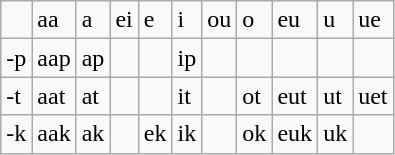<table class="wikitable">
<tr>
<td></td>
<td>aa</td>
<td>a</td>
<td>ei</td>
<td>e</td>
<td>i</td>
<td>ou</td>
<td>o</td>
<td>eu</td>
<td>u</td>
<td>ue</td>
</tr>
<tr>
<td>-p</td>
<td>aap</td>
<td>ap</td>
<td></td>
<td></td>
<td>ip</td>
<td></td>
<td></td>
<td></td>
<td></td>
<td></td>
</tr>
<tr>
<td>-t</td>
<td>aat</td>
<td>at</td>
<td></td>
<td></td>
<td>it</td>
<td></td>
<td>ot</td>
<td>eut</td>
<td>ut</td>
<td>uet</td>
</tr>
<tr>
<td>-k</td>
<td>aak</td>
<td>ak</td>
<td></td>
<td>ek</td>
<td>ik</td>
<td></td>
<td>ok</td>
<td>euk</td>
<td>uk</td>
<td></td>
</tr>
</table>
